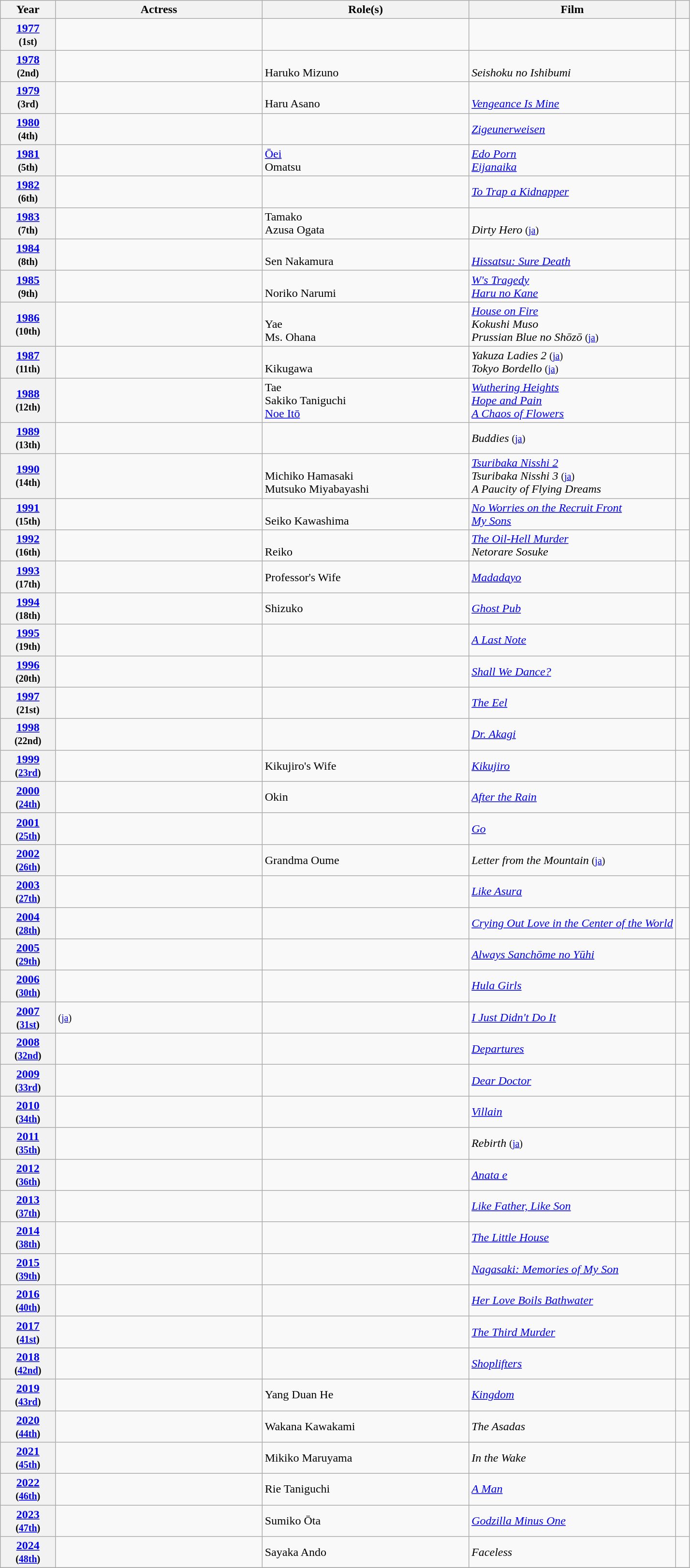<table class="wikitable sortable" rowspan=2 style="text-align: left;">
<tr>
<th scope="col" style="width:8%;">Year</th>
<th scope="col" style="width:30%;">Actress</th>
<th scope="col" style="width:30%;">Role(s)</th>
<th scope="col" style="width:30%;">Film</th>
<th scope="col" style="width:2%;" class="unsortable"></th>
</tr>
<tr>
<th scope="row" style="text-align:center"><a href='#'>1977</a><br><small>(1st)</small></th>
<td></td>
<td></td>
<td></td>
<td style="text-align:center"></td>
</tr>
<tr>
<th scope="row" style="text-align:center"><a href='#'>1978</a><br><small>(2nd)</small></th>
<td></td>
<td><br>Haruko Mizuno</td>
<td><br><em>Seishoku no Ishibumi</em></td>
<td style="text-align:center"></td>
</tr>
<tr>
<th scope="row" style="text-align:center"><a href='#'>1979</a><br><small>(3rd)</small></th>
<td></td>
<td><br>Haru Asano</td>
<td><br><em><a href='#'>Vengeance Is Mine</a></em></td>
<td style="text-align:center"></td>
</tr>
<tr>
<th scope="row" style="text-align:center"><a href='#'>1980</a> <br><small>(4th)</small></th>
<td></td>
<td></td>
<td><em><a href='#'>Zigeunerweisen</a></em></td>
<td style="text-align:center"></td>
</tr>
<tr>
<th scope="row" style="text-align:center"><a href='#'>1981</a> <br><small>(5th)</small></th>
<td></td>
<td><a href='#'>Ōei</a><br>Omatsu</td>
<td><em><a href='#'>Edo Porn</a></em><br><em><a href='#'>Eijanaika</a></em></td>
<td style="text-align:center"></td>
</tr>
<tr>
<th scope="row" style="text-align:center"><a href='#'>1982</a> <br><small>(6th)</small></th>
<td></td>
<td></td>
<td><em><a href='#'>To Trap a Kidnapper</a></em></td>
<td style="text-align:center"></td>
</tr>
<tr>
<th scope="row" style="text-align:center"><a href='#'>1983</a> <br><small>(7th)</small></th>
<td></td>
<td>Tamako<br>Azusa Ogata</td>
<td><br><em>Dirty Hero</em> <small>(<a href='#'>ja</a>)</small></td>
<td style="text-align:center"></td>
</tr>
<tr>
<th scope="row" style="text-align:center"><a href='#'>1984</a> <br><small>(8th)</small></th>
<td></td>
<td><br>Sen Nakamura</td>
<td><br><em><a href='#'>Hissatsu: Sure Death</a></em></td>
<td style="text-align:center"></td>
</tr>
<tr>
<th scope="row" style="text-align:center"><a href='#'>1985</a> <br><small>(9th)</small></th>
<td></td>
<td><br>Noriko Narumi</td>
<td><em><a href='#'>W's Tragedy</a></em><br><em><a href='#'>Haru no Kane</a></em></td>
<td style="text-align:center"></td>
</tr>
<tr>
<th scope="row" style="text-align:center"><a href='#'>1986</a> <br><small>(10th)</small></th>
<td></td>
<td><br>Yae<br>Ms. Ohana</td>
<td><em><a href='#'>House on Fire</a></em><br><em>Kokushi Muso</em><br><em>Prussian Blue no Shōzō</em> <small>(<a href='#'>ja</a>)</small></td>
<td style="text-align:center"></td>
</tr>
<tr>
<th scope="row" style="text-align:center"><a href='#'>1987</a> <br><small>(11th)</small></th>
<td></td>
<td><br>Kikugawa</td>
<td><em>Yakuza Ladies 2</em> <small>(<a href='#'>ja</a>)</small><br><em>Tokyo Bordello</em> <small>(<a href='#'>ja</a>)</small></td>
<td style="text-align:center"></td>
</tr>
<tr>
<th scope="row" style="text-align:center"><a href='#'>1988</a> <br><small>(12th)</small></th>
<td></td>
<td>Tae<br>Sakiko Taniguchi<br><a href='#'>Noe Itō</a></td>
<td><em><a href='#'>Wuthering Heights</a></em><br><em><a href='#'>Hope and Pain</a></em><br><em><a href='#'>A Chaos of Flowers</a></em></td>
<td style="text-align:center"></td>
</tr>
<tr>
<th scope="row" style="text-align:center"><a href='#'>1989</a> <br><small>(13th)</small></th>
<td></td>
<td></td>
<td><em>Buddies</em> <small>(<a href='#'>ja</a>)</small></td>
<td style="text-align:center"></td>
</tr>
<tr>
<th scope="row" style="text-align:center"><a href='#'>1990</a> <br><small>(14th)</small></th>
<td></td>
<td><br>Michiko Hamasaki<br>Mutsuko Miyabayashi</td>
<td><em><a href='#'>Tsuribaka Nisshi 2</a></em><br><em>Tsuribaka Nisshi 3</em> <small>(<a href='#'>ja</a>)</small><br><em>A Paucity of Flying Dreams</em></td>
<td style="text-align:center"></td>
</tr>
<tr>
<th scope="row" style="text-align:center"><a href='#'>1991</a> <br><small>(15th)</small></th>
<td></td>
<td><br>Seiko Kawashima</td>
<td><em><a href='#'>No Worries on the Recruit Front</a></em><br><em><a href='#'>My Sons</a></em></td>
<td style="text-align:center"></td>
</tr>
<tr>
<th scope="row" style="text-align:center"><a href='#'>1992</a> <br><small>(16th)</small></th>
<td></td>
<td><br>Reiko</td>
<td><em><a href='#'>The Oil-Hell Murder</a></em><br><em>Netorare Sosuke</em></td>
<td style="text-align:center"></td>
</tr>
<tr>
<th scope="row" style="text-align:center"><a href='#'>1993</a> <br><small>(17th)</small></th>
<td></td>
<td>Professor's Wife</td>
<td><em><a href='#'>Madadayo</a></em></td>
<td style="text-align:center"></td>
</tr>
<tr>
<th scope="row" style="text-align:center"><a href='#'>1994</a> <br><small>(18th)</small></th>
<td></td>
<td>Shizuko</td>
<td><em><a href='#'>Ghost Pub</a></em></td>
<td style="text-align:center"></td>
</tr>
<tr>
<th scope="row" style="text-align:center"><a href='#'>1995</a> <br><small>(19th)</small></th>
<td></td>
<td></td>
<td><em><a href='#'>A Last Note</a></em></td>
<td style="text-align:center"></td>
</tr>
<tr>
<th scope="row" style="text-align:center"><a href='#'>1996</a> <br><small>(20th)</small></th>
<td></td>
<td></td>
<td><em><a href='#'>Shall We Dance?</a></em></td>
<td style="text-align:center"></td>
</tr>
<tr>
<th scope="row" style="text-align:center"><a href='#'>1997</a> <br><small>(21st)</small></th>
<td></td>
<td></td>
<td><em><a href='#'>The Eel</a></em></td>
<td style="text-align:center"></td>
</tr>
<tr>
<th scope="row" style="text-align:center"><a href='#'>1998</a> <br><small>(22nd)</small></th>
<td></td>
<td></td>
<td><em><a href='#'>Dr. Akagi</a></em></td>
<td style="text-align:center"></td>
</tr>
<tr>
<th scope="row" style="text-align:center"><a href='#'>1999</a> <br><small>(<a href='#'>23rd</a>)</small></th>
<td></td>
<td>Kikujiro's Wife</td>
<td><em><a href='#'>Kikujiro</a></em></td>
<td style="text-align:center"></td>
</tr>
<tr>
<th scope="row" style="text-align:center"><a href='#'>2000</a> <br><small>(<a href='#'>24th</a>)</small></th>
<td></td>
<td>Okin</td>
<td><em><a href='#'>After the Rain</a></em></td>
<td style="text-align:center"></td>
</tr>
<tr>
<th scope="row" style="text-align:center"><a href='#'>2001</a> <br><small>(<a href='#'>25th</a>)</small></th>
<td></td>
<td></td>
<td><em><a href='#'>Go</a></em></td>
<td style="text-align:center"></td>
</tr>
<tr>
<th scope="row" style="text-align:center"><a href='#'>2002</a> <br><small>(<a href='#'>26th</a>)</small></th>
<td></td>
<td>Grandma Oume</td>
<td><em>Letter from the Mountain</em> <small>(<a href='#'>ja</a>)</small></td>
<td style="text-align:center"></td>
</tr>
<tr>
<th scope="row" style="text-align:center"><a href='#'>2003</a> <br><small>(<a href='#'>27th</a>)</small></th>
<td></td>
<td></td>
<td><em><a href='#'>Like Asura</a></em></td>
<td style="text-align:center"></td>
</tr>
<tr>
<th scope="row" style="text-align:center"><a href='#'>2004</a> <br><small>(<a href='#'>28th</a>)</small></th>
<td></td>
<td></td>
<td><em><a href='#'>Crying Out Love in the Center of the World</a></em></td>
<td style="text-align:center"></td>
</tr>
<tr>
<th scope="row" style="text-align:center"><a href='#'>2005</a> <br><small>(<a href='#'>29th</a>)</small></th>
<td></td>
<td></td>
<td><em><a href='#'>Always Sanchōme no Yūhi</a></em></td>
<td style="text-align:center"></td>
</tr>
<tr>
<th scope="row" style="text-align:center"><a href='#'>2006</a> <br><small>(<a href='#'>30th</a>)</small></th>
<td></td>
<td></td>
<td><em><a href='#'>Hula Girls</a></em></td>
<td style="text-align:center"></td>
</tr>
<tr>
<th scope="row" style="text-align:center"><a href='#'>2007</a> <br><small>(<a href='#'>31st</a>)</small></th>
<td> <small>(<a href='#'>ja</a>)</small></td>
<td></td>
<td><em><a href='#'>I Just Didn't Do It</a></em></td>
<td style="text-align:center"></td>
</tr>
<tr>
<th scope="row" style="text-align:center"><a href='#'>2008</a> <br><small>(<a href='#'>32nd</a>)</small></th>
<td></td>
<td></td>
<td><em><a href='#'>Departures</a></em></td>
<td style="text-align:center"></td>
</tr>
<tr>
<th scope="row" style="text-align:center"><a href='#'>2009</a> <br><small>(<a href='#'>33rd</a>)</small></th>
<td></td>
<td></td>
<td><em><a href='#'>Dear Doctor</a></em></td>
<td style="text-align:center"></td>
</tr>
<tr>
<th scope="row" style="text-align:center"><a href='#'>2010</a> <br><small>(<a href='#'>34th</a>)</small></th>
<td></td>
<td></td>
<td><em><a href='#'>Villain</a></em></td>
<td style="text-align:center"></td>
</tr>
<tr>
<th scope="row" style="text-align:center"><a href='#'>2011</a> <br><small>(<a href='#'>35th</a>)</small></th>
<td></td>
<td></td>
<td><em>Rebirth</em> <small>(<a href='#'>ja</a>)</small></td>
<td style="text-align:center"></td>
</tr>
<tr>
<th scope="row" style="text-align:center"><a href='#'>2012</a> <br><small>(<a href='#'>36th</a>)</small></th>
<td></td>
<td></td>
<td><em><a href='#'>Anata e</a></em></td>
<td style="text-align:center"></td>
</tr>
<tr>
<th scope="row" style="text-align:center"><a href='#'>2013</a> <br><small>(<a href='#'>37th</a>)</small></th>
<td></td>
<td></td>
<td><em><a href='#'>Like Father, Like Son</a></em></td>
<td style="text-align:center"></td>
</tr>
<tr>
<th scope="row" style="text-align:center"><a href='#'>2014</a> <br><small>(<a href='#'>38th</a>)</small></th>
<td></td>
<td></td>
<td><em><a href='#'>The Little House</a></em></td>
<td style="text-align:center"></td>
</tr>
<tr>
<th scope="row" style="text-align:center"><a href='#'>2015</a> <br><small>(<a href='#'>39th</a>)</small></th>
<td></td>
<td></td>
<td><em><a href='#'>Nagasaki: Memories of My Son</a></em></td>
<td style="text-align:center"></td>
</tr>
<tr>
<th scope="row" style="text-align:center"><a href='#'>2016</a> <br><small>(<a href='#'>40th</a>)</small></th>
<td></td>
<td></td>
<td><em><a href='#'>Her Love Boils Bathwater</a></em></td>
<td style="text-align:center"></td>
</tr>
<tr>
<th scope="row" style="text-align:center"><a href='#'>2017</a> <br><small>(<a href='#'>41st</a>)</small></th>
<td></td>
<td></td>
<td><em><a href='#'>The Third Murder</a></em></td>
<td style="text-align:center"></td>
</tr>
<tr>
<th scope="row" style="text-align:center"><a href='#'>2018</a> <br><small>(<a href='#'>42nd</a>)</small></th>
<td></td>
<td></td>
<td><em><a href='#'>Shoplifters</a></em></td>
<td style="text-align:center"></td>
</tr>
<tr>
<th scope="row" style="text-align:center"><a href='#'>2019</a> <br><small>(<a href='#'>43rd</a>)</small></th>
<td></td>
<td>Yang Duan He</td>
<td><em><a href='#'>Kingdom</a></em></td>
<td style="text-align:center"></td>
</tr>
<tr>
<th scope="row" style="text-align:center"><a href='#'>2020</a> <br><small>(<a href='#'>44th</a>)</small></th>
<td></td>
<td>Wakana Kawakami</td>
<td><em>The Asadas</em></td>
<td style="text-align:center"></td>
</tr>
<tr>
<th scope="row" style="text-align:center"><a href='#'>2021</a> <br><small>(<a href='#'>45th</a>)</small></th>
<td></td>
<td>Mikiko Maruyama</td>
<td><em>In the Wake</em></td>
<td style="text-align:center"></td>
</tr>
<tr>
<th scope="row" style="text-align:center"><a href='#'>2022</a> <br><small>(<a href='#'>46th</a>)</small></th>
<td></td>
<td>Rie Taniguchi</td>
<td><em><a href='#'>A Man</a></em></td>
<td style="text-align:center"></td>
</tr>
<tr>
<th scope="row" style="text-align:center"><a href='#'>2023</a> <br><small>(<a href='#'>47th</a>)</small></th>
<td></td>
<td>Sumiko Ōta</td>
<td><em><a href='#'>Godzilla Minus One</a></em></td>
<td style="text-align:center"></td>
</tr>
<tr>
<th scope="row" style="text-align:center"><a href='#'>2024</a> <br><small>(<a href='#'>48th</a>)</small></th>
<td></td>
<td>Sayaka Ando</td>
<td><em>Faceless</em></td>
<td style="text-align:center"></td>
</tr>
<tr>
</tr>
</table>
